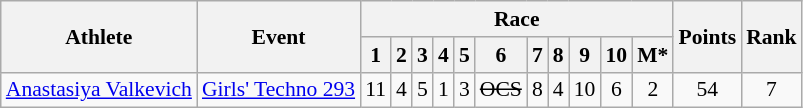<table class="wikitable" border="1" style="font-size:90%">
<tr>
<th rowspan=2>Athlete</th>
<th rowspan=2>Event</th>
<th colspan=11>Race</th>
<th rowspan=2>Points</th>
<th rowspan=2>Rank</th>
</tr>
<tr>
<th>1</th>
<th>2</th>
<th>3</th>
<th>4</th>
<th>5</th>
<th>6</th>
<th>7</th>
<th>8</th>
<th>9</th>
<th>10</th>
<th>M*</th>
</tr>
<tr>
<td><a href='#'>Anastasiya Valkevich</a></td>
<td><a href='#'>Girls' Techno 293</a></td>
<td align=center>11</td>
<td align=center>4</td>
<td align=center>5</td>
<td align=center>1</td>
<td align=center>3</td>
<td align=center><s>OCS</s></td>
<td align=center>8</td>
<td align=center>4</td>
<td align=center>10</td>
<td align=center>6</td>
<td align=center>2</td>
<td align=center>54</td>
<td align=center>7</td>
</tr>
</table>
